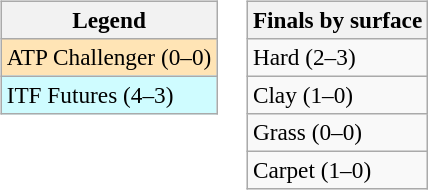<table>
<tr valign=top>
<td><br><table class=wikitable style=font-size:97%>
<tr>
<th>Legend</th>
</tr>
<tr bgcolor=moccasin>
<td>ATP Challenger (0–0)</td>
</tr>
<tr bgcolor=cffcff>
<td>ITF Futures (4–3)</td>
</tr>
</table>
</td>
<td><br><table class=wikitable style=font-size:97%>
<tr>
<th>Finals by surface</th>
</tr>
<tr>
<td>Hard (2–3)</td>
</tr>
<tr>
<td>Clay (1–0)</td>
</tr>
<tr>
<td>Grass (0–0)</td>
</tr>
<tr>
<td>Carpet (1–0)</td>
</tr>
</table>
</td>
</tr>
</table>
